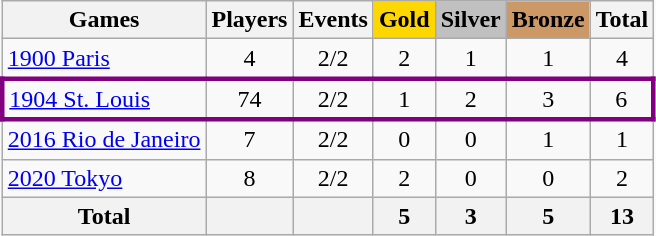<table class="wikitable sortable" style="text-align:center">
<tr>
<th>Games</th>
<th>Players</th>
<th>Events</th>
<th style="background:gold;">Gold</th>
<th style="background:silver;">Silver</th>
<th style="background:#c96;">Bronze</th>
<th>Total</th>
</tr>
<tr>
<td align=left><a href='#'>1900 Paris</a></td>
<td>4</td>
<td>2/2</td>
<td>2</td>
<td>1</td>
<td>1</td>
<td>4</td>
</tr>
<tr align=center style="border: 3px solid purple">
<td align=left><a href='#'>1904 St. Louis</a></td>
<td>74</td>
<td>2/2</td>
<td>1</td>
<td>2</td>
<td>3</td>
<td>6</td>
</tr>
<tr>
<td align=left><a href='#'>2016 Rio de Janeiro</a></td>
<td>7</td>
<td>2/2</td>
<td>0</td>
<td>0</td>
<td>1</td>
<td>1</td>
</tr>
<tr>
<td align=left><a href='#'>2020 Tokyo</a></td>
<td>8</td>
<td>2/2</td>
<td>2</td>
<td>0</td>
<td>0</td>
<td>2</td>
</tr>
<tr>
<th>Total</th>
<th></th>
<th></th>
<th>5</th>
<th>3</th>
<th>5</th>
<th>13</th>
</tr>
</table>
